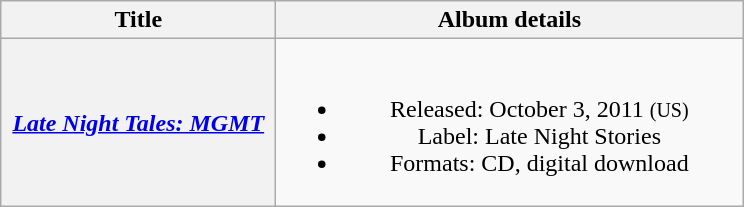<table class="wikitable plainrowheaders" style="text-align:center;">
<tr>
<th scope="col" style="width:11em;">Title</th>
<th scope="col" style="width:19em;">Album details</th>
</tr>
<tr>
<th scope="row"><em><a href='#'>Late Night Tales: MGMT</a></em></th>
<td><br><ul><li>Released: October 3, 2011 <small>(US)</small></li><li>Label: Late Night Stories</li><li>Formats: CD, digital download</li></ul></td>
</tr>
</table>
